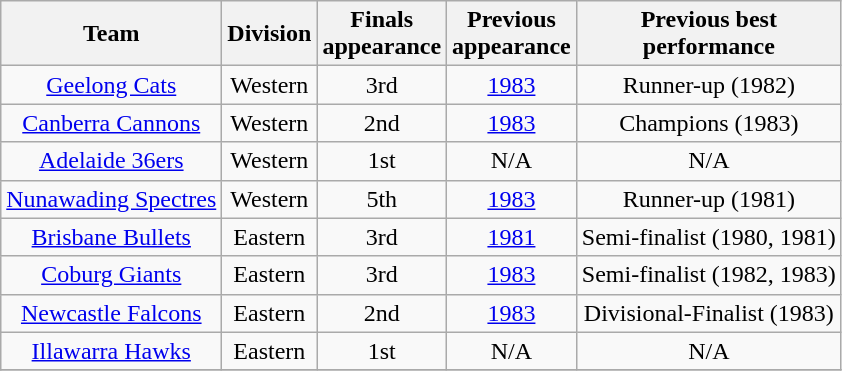<table class="wikitable" style="text-align:center">
<tr>
<th>Team</th>
<th>Division</th>
<th>Finals<br>appearance</th>
<th>Previous<br>appearance</th>
<th>Previous best<br>performance</th>
</tr>
<tr>
<td><a href='#'>Geelong Cats</a></td>
<td>Western</td>
<td>3rd</td>
<td><a href='#'>1983</a></td>
<td>Runner-up (1982)</td>
</tr>
<tr>
<td><a href='#'>Canberra Cannons</a></td>
<td>Western</td>
<td>2nd</td>
<td><a href='#'>1983</a></td>
<td>Champions (1983)</td>
</tr>
<tr>
<td><a href='#'>Adelaide 36ers</a></td>
<td>Western</td>
<td>1st</td>
<td>N/A</td>
<td>N/A</td>
</tr>
<tr>
<td><a href='#'>Nunawading Spectres</a></td>
<td>Western</td>
<td>5th</td>
<td><a href='#'>1983</a></td>
<td>Runner-up (1981)</td>
</tr>
<tr>
<td><a href='#'>Brisbane Bullets</a></td>
<td>Eastern</td>
<td>3rd</td>
<td><a href='#'>1981</a></td>
<td>Semi-finalist (1980, 1981)</td>
</tr>
<tr>
<td><a href='#'>Coburg Giants</a></td>
<td>Eastern</td>
<td>3rd</td>
<td><a href='#'>1983</a></td>
<td>Semi-finalist (1982, 1983)</td>
</tr>
<tr>
<td><a href='#'>Newcastle Falcons</a></td>
<td>Eastern</td>
<td>2nd</td>
<td><a href='#'>1983</a></td>
<td>Divisional-Finalist (1983)</td>
</tr>
<tr>
<td><a href='#'>Illawarra Hawks</a></td>
<td>Eastern</td>
<td>1st</td>
<td>N/A</td>
<td>N/A</td>
</tr>
<tr>
</tr>
</table>
